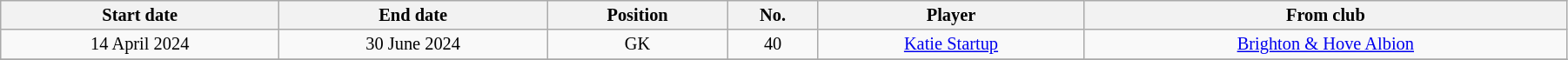<table class="wikitable sortable" style="width:95%; text-align:center; font-size:85%; text-align:centre;">
<tr>
<th>Start date</th>
<th>End date</th>
<th>Position</th>
<th>No.</th>
<th>Player</th>
<th>From club</th>
</tr>
<tr>
<td>14 April 2024</td>
<td>30 June 2024</td>
<td>GK</td>
<td>40</td>
<td> <a href='#'>Katie Startup</a></td>
<td> <a href='#'>Brighton & Hove Albion</a></td>
</tr>
<tr>
</tr>
</table>
